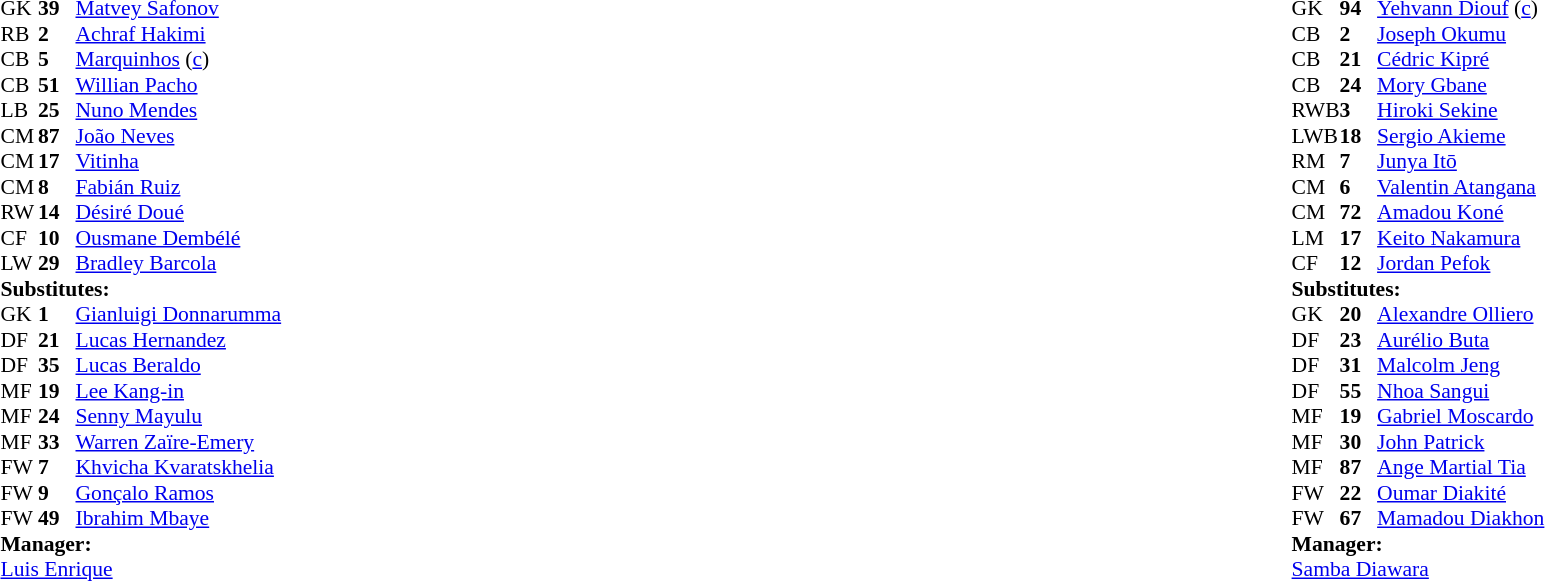<table width="100%">
<tr>
<td valign="top" width="40%"><br><table style="font-size:90%" cellspacing="0" cellpadding="0">
<tr>
<th width=25></th>
<th width=25></th>
</tr>
<tr>
<td>GK</td>
<td><strong>39</strong></td>
<td> <a href='#'>Matvey Safonov</a></td>
</tr>
<tr>
<td>RB</td>
<td><strong>2</strong></td>
<td> <a href='#'>Achraf Hakimi</a></td>
</tr>
<tr>
<td>CB</td>
<td><strong>5</strong></td>
<td> <a href='#'>Marquinhos</a> (<a href='#'>c</a>)</td>
</tr>
<tr>
<td>CB</td>
<td><strong>51</strong></td>
<td> <a href='#'>Willian Pacho</a></td>
<td></td>
<td></td>
</tr>
<tr>
<td>LB</td>
<td><strong>25</strong></td>
<td> <a href='#'>Nuno Mendes</a></td>
<td></td>
<td></td>
</tr>
<tr>
<td>CM</td>
<td><strong>87</strong></td>
<td> <a href='#'>João Neves</a></td>
<td></td>
<td></td>
</tr>
<tr>
<td>CM</td>
<td><strong>17</strong></td>
<td> <a href='#'>Vitinha</a></td>
<td></td>
<td></td>
</tr>
<tr>
<td>CM</td>
<td><strong>8</strong></td>
<td> <a href='#'>Fabián Ruiz</a></td>
</tr>
<tr>
<td>RW</td>
<td><strong>14</strong></td>
<td> <a href='#'>Désiré Doué</a></td>
<td></td>
<td></td>
</tr>
<tr>
<td>CF</td>
<td><strong>10</strong></td>
<td> <a href='#'>Ousmane Dembélé</a></td>
</tr>
<tr>
<td>LW</td>
<td><strong>29</strong></td>
<td> <a href='#'>Bradley Barcola</a></td>
</tr>
<tr>
<td colspan=3><strong>Substitutes:</strong></td>
</tr>
<tr>
<td>GK</td>
<td><strong>1</strong></td>
<td> <a href='#'>Gianluigi Donnarumma</a></td>
</tr>
<tr>
<td>DF</td>
<td><strong>21</strong></td>
<td> <a href='#'>Lucas Hernandez</a></td>
<td></td>
<td></td>
</tr>
<tr>
<td>DF</td>
<td><strong>35</strong></td>
<td> <a href='#'>Lucas Beraldo</a></td>
<td></td>
<td></td>
</tr>
<tr>
<td>MF</td>
<td><strong>19</strong></td>
<td> <a href='#'>Lee Kang-in</a></td>
</tr>
<tr>
<td>MF</td>
<td><strong>24</strong></td>
<td> <a href='#'>Senny Mayulu</a></td>
<td></td>
<td></td>
</tr>
<tr>
<td>MF</td>
<td><strong>33</strong></td>
<td> <a href='#'>Warren Zaïre-Emery</a></td>
<td></td>
<td></td>
</tr>
<tr>
<td>FW</td>
<td><strong>7</strong></td>
<td> <a href='#'>Khvicha Kvaratskhelia</a></td>
</tr>
<tr>
<td>FW</td>
<td><strong>9</strong></td>
<td> <a href='#'>Gonçalo Ramos</a></td>
<td></td>
<td></td>
</tr>
<tr>
<td>FW</td>
<td><strong>49</strong></td>
<td> <a href='#'>Ibrahim Mbaye</a></td>
</tr>
<tr>
<td colspan=3><strong>Manager:</strong></td>
</tr>
<tr>
<td colspan=3> <a href='#'>Luis Enrique</a></td>
</tr>
</table>
</td>
<td valign="top"></td>
<td valign="top" width="50%"><br><table style="font-size:90%; margin:auto" cellspacing="0" cellpadding="0">
<tr>
<th width=25></th>
<th width=25></th>
</tr>
<tr>
<td>GK</td>
<td><strong>94</strong></td>
<td> <a href='#'>Yehvann Diouf</a> (<a href='#'>c</a>)</td>
</tr>
<tr>
<td>CB</td>
<td><strong>2</strong></td>
<td> <a href='#'>Joseph Okumu</a></td>
<td></td>
<td></td>
</tr>
<tr>
<td>CB</td>
<td><strong>21</strong></td>
<td> <a href='#'>Cédric Kipré</a></td>
</tr>
<tr>
<td>CB</td>
<td><strong>24</strong></td>
<td> <a href='#'>Mory Gbane</a></td>
</tr>
<tr>
<td>RWB</td>
<td><strong>3</strong></td>
<td> <a href='#'>Hiroki Sekine</a></td>
</tr>
<tr>
<td>LWB</td>
<td><strong>18</strong></td>
<td> <a href='#'>Sergio Akieme</a></td>
</tr>
<tr>
<td>RM</td>
<td><strong>7</strong></td>
<td> <a href='#'>Junya Itō</a></td>
<td></td>
<td></td>
</tr>
<tr>
<td>CM</td>
<td><strong>6</strong></td>
<td> <a href='#'>Valentin Atangana</a></td>
</tr>
<tr>
<td>CM</td>
<td><strong>72</strong></td>
<td> <a href='#'>Amadou Koné</a></td>
<td></td>
<td></td>
</tr>
<tr>
<td>LM</td>
<td><strong>17</strong></td>
<td> <a href='#'>Keito Nakamura</a></td>
<td></td>
<td></td>
</tr>
<tr>
<td>CF</td>
<td><strong>12</strong></td>
<td> <a href='#'>Jordan Pefok</a></td>
<td></td>
<td></td>
</tr>
<tr>
<td colspan=3><strong>Substitutes:</strong></td>
</tr>
<tr>
<td>GK</td>
<td><strong>20</strong></td>
<td> <a href='#'>Alexandre Olliero</a></td>
</tr>
<tr>
<td>DF</td>
<td><strong>23</strong></td>
<td> <a href='#'>Aurélio Buta</a></td>
</tr>
<tr>
<td>DF</td>
<td><strong>31</strong></td>
<td> <a href='#'>Malcolm Jeng</a></td>
</tr>
<tr>
<td>DF</td>
<td><strong>55</strong></td>
<td> <a href='#'>Nhoa Sangui</a></td>
</tr>
<tr>
<td>MF</td>
<td><strong>19</strong></td>
<td> <a href='#'>Gabriel Moscardo</a></td>
<td></td>
<td></td>
</tr>
<tr>
<td>MF</td>
<td><strong>30</strong></td>
<td> <a href='#'>John Patrick</a></td>
<td></td>
<td></td>
</tr>
<tr>
<td>MF</td>
<td><strong>87</strong></td>
<td> <a href='#'>Ange Martial Tia</a></td>
<td></td>
<td></td>
</tr>
<tr>
<td>FW</td>
<td><strong>22</strong></td>
<td> <a href='#'>Oumar Diakité</a></td>
<td></td>
<td></td>
</tr>
<tr>
<td>FW</td>
<td><strong>67</strong></td>
<td> <a href='#'>Mamadou Diakhon</a></td>
<td></td>
<td></td>
</tr>
<tr>
<td colspan=3><strong>Manager:</strong></td>
</tr>
<tr>
<td colspan=3> <a href='#'>Samba Diawara</a></td>
</tr>
</table>
</td>
</tr>
</table>
